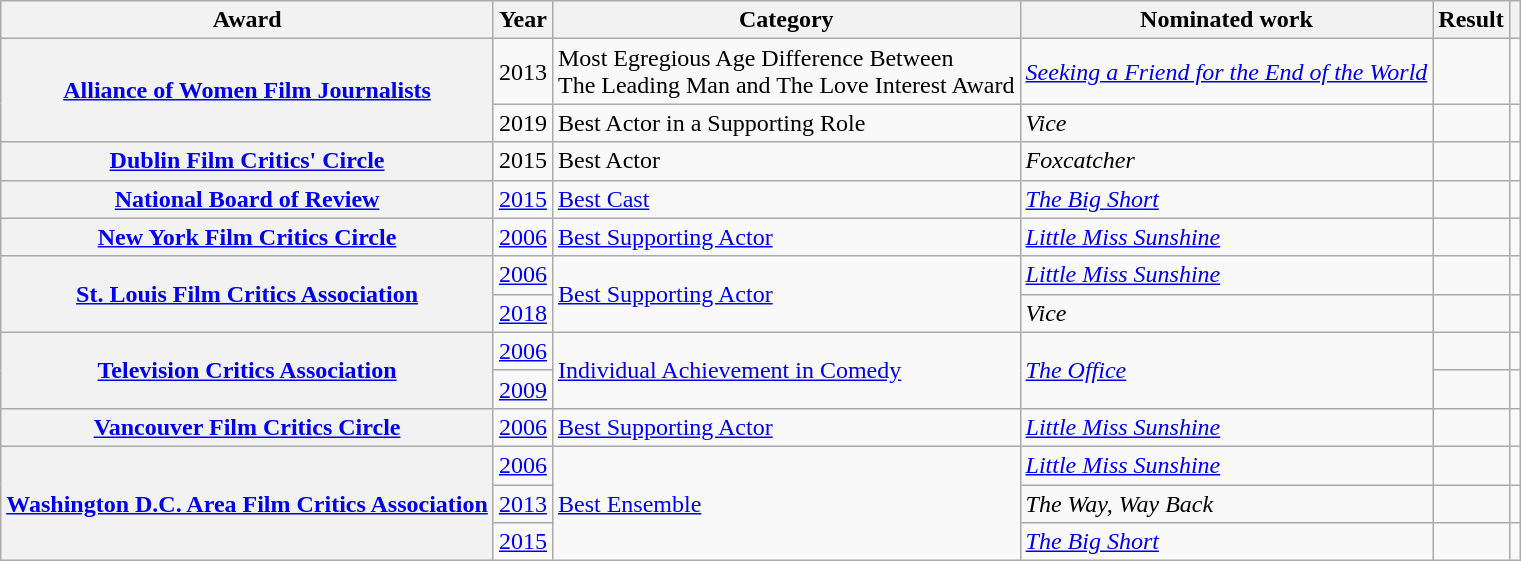<table class="wikitable sortable plainrowheaders">
<tr>
<th>Award</th>
<th>Year</th>
<th>Category</th>
<th>Nominated work</th>
<th>Result</th>
<th scope="col" class="unsortable"></th>
</tr>
<tr>
<th scope="row", rowspan=2><a href='#'>Alliance of Women Film Journalists</a></th>
<td style="text-align:center;">2013</td>
<td>Most Egregious Age Difference Between <br> The Leading Man and The Love Interest Award</td>
<td><em><a href='#'>Seeking a Friend for the End of the World</a></em></td>
<td></td>
<td style="text-align:center;"></td>
</tr>
<tr>
<td style="text-align:center;">2019</td>
<td>Best Actor in a Supporting Role</td>
<td><em>Vice</em></td>
<td></td>
<td style="text-align:center;"></td>
</tr>
<tr>
<th scope="row", rowspan=1><a href='#'>Dublin Film Critics' Circle</a></th>
<td style="text-align:center;">2015</td>
<td>Best Actor</td>
<td><em>Foxcatcher</em></td>
<td></td>
<td style="text-align:center;"></td>
</tr>
<tr>
<th scope="row", rowspan=1><a href='#'>National Board of Review</a></th>
<td style="text-align:center;"><a href='#'>2015</a></td>
<td><a href='#'>Best Cast</a></td>
<td><em><a href='#'>The Big Short</a></em></td>
<td></td>
<td style="text-align:center;"></td>
</tr>
<tr>
<th scope="row", rowspan=1><a href='#'>New York Film Critics Circle</a></th>
<td style="text-align:center;"><a href='#'>2006</a></td>
<td><a href='#'>Best Supporting Actor</a></td>
<td><em><a href='#'>Little Miss Sunshine</a></em></td>
<td></td>
<td style="text-align:center;"></td>
</tr>
<tr>
<th scope="row", rowspan=2><a href='#'>St. Louis Film Critics Association</a></th>
<td style="text-align:center;"><a href='#'>2006</a></td>
<td rowspan=2><a href='#'>Best Supporting Actor</a></td>
<td><em><a href='#'>Little Miss Sunshine</a></em></td>
<td></td>
<td style="text-align:center;"></td>
</tr>
<tr>
<td style="text-align:center;"><a href='#'>2018</a></td>
<td><em>Vice</em></td>
<td></td>
<td style="text-align:center;"></td>
</tr>
<tr>
<th scope="row", rowspan=2><a href='#'>Television Critics Association</a></th>
<td style="text-align:center;"><a href='#'>2006</a></td>
<td rowspan="2"><a href='#'>Individual Achievement in Comedy</a></td>
<td rowspan="2"><em><a href='#'>The Office</a></em></td>
<td></td>
<td style="text-align:center;"></td>
</tr>
<tr>
<td style="text-align:center;"><a href='#'>2009</a></td>
<td></td>
<td style="text-align:center;"></td>
</tr>
<tr>
<th scope="row", rowspan=1><a href='#'>Vancouver Film Critics Circle</a></th>
<td style="text-align:center;"><a href='#'>2006</a></td>
<td><a href='#'>Best Supporting Actor</a></td>
<td><em><a href='#'>Little Miss Sunshine</a></em></td>
<td></td>
<td style="text-align:center;"></td>
</tr>
<tr>
<th scope="row", rowspan=3><a href='#'>Washington D.C. Area Film Critics Association</a></th>
<td style="text-align:center;"><a href='#'>2006</a></td>
<td rowspan="3"><a href='#'>Best Ensemble</a></td>
<td><em><a href='#'>Little Miss Sunshine</a></em></td>
<td></td>
<td style="text-align:center;"></td>
</tr>
<tr>
<td style="text-align:center;"><a href='#'>2013</a></td>
<td><em>The Way, Way Back</em></td>
<td></td>
<td style="text-align:center;"></td>
</tr>
<tr>
<td style="text-align:center;"><a href='#'>2015</a></td>
<td><em><a href='#'>The Big Short</a></em></td>
<td></td>
<td style="text-align:center;"></td>
</tr>
</table>
